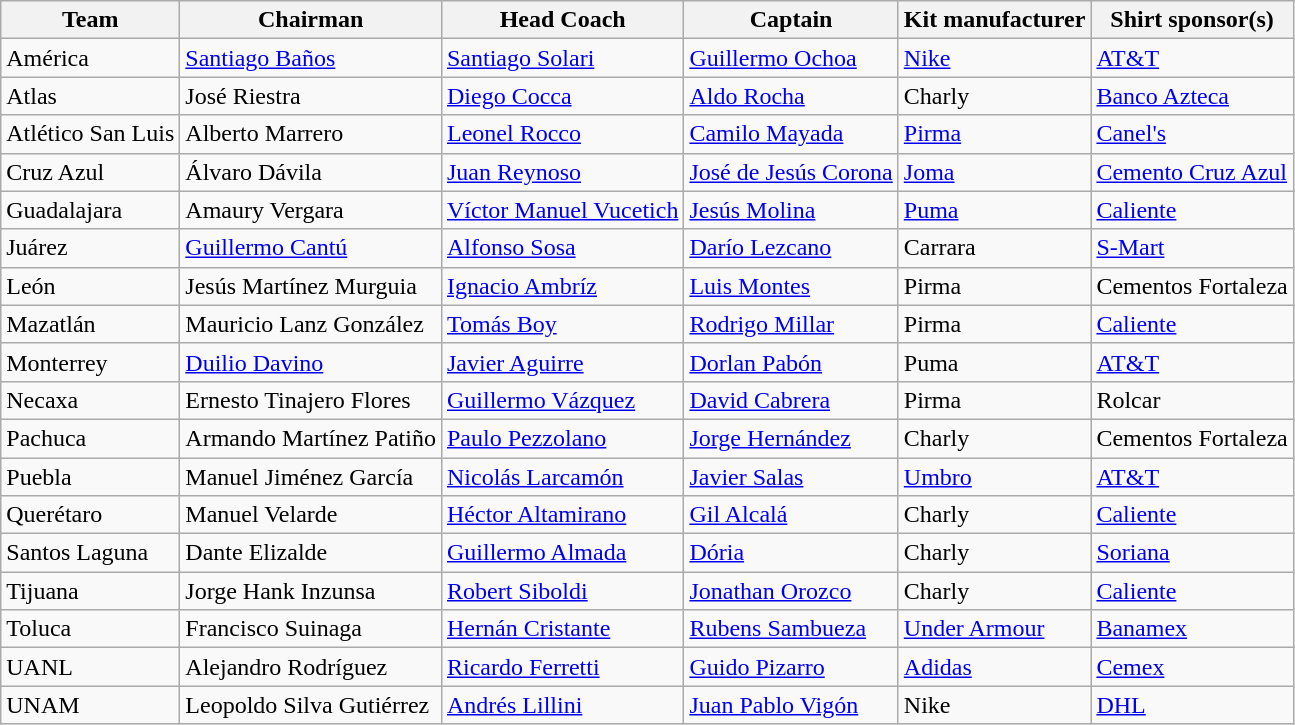<table class="wikitable sortable" style="text-align: left;">
<tr>
<th>Team</th>
<th>Chairman</th>
<th>Head Coach</th>
<th>Captain</th>
<th>Kit manufacturer</th>
<th>Shirt sponsor(s)</th>
</tr>
<tr>
<td>América</td>
<td><a href='#'>Santiago Baños</a></td>
<td> <a href='#'>Santiago Solari</a></td>
<td> <a href='#'>Guillermo Ochoa</a></td>
<td><a href='#'>Nike</a></td>
<td><a href='#'>AT&T</a></td>
</tr>
<tr>
<td>Atlas</td>
<td>José Riestra</td>
<td> <a href='#'>Diego Cocca</a></td>
<td> <a href='#'>Aldo Rocha</a></td>
<td>Charly</td>
<td><a href='#'>Banco Azteca</a></td>
</tr>
<tr>
<td>Atlético San Luis</td>
<td>Alberto Marrero</td>
<td> <a href='#'>Leonel Rocco</a></td>
<td> <a href='#'>Camilo Mayada</a></td>
<td><a href='#'>Pirma</a></td>
<td><a href='#'>Canel's</a></td>
</tr>
<tr>
<td>Cruz Azul</td>
<td>Álvaro Dávila</td>
<td> <a href='#'>Juan Reynoso</a></td>
<td> <a href='#'>José de Jesús Corona</a></td>
<td><a href='#'>Joma</a></td>
<td><a href='#'>Cemento Cruz Azul</a></td>
</tr>
<tr>
<td>Guadalajara</td>
<td>Amaury Vergara</td>
<td> <a href='#'>Víctor Manuel Vucetich</a></td>
<td> <a href='#'>Jesús Molina</a></td>
<td><a href='#'>Puma</a></td>
<td><a href='#'>Caliente</a></td>
</tr>
<tr>
<td>Juárez</td>
<td><a href='#'>Guillermo Cantú</a></td>
<td> <a href='#'>Alfonso Sosa</a></td>
<td> <a href='#'>Darío Lezcano</a></td>
<td>Carrara</td>
<td><a href='#'>S-Mart</a></td>
</tr>
<tr>
<td>León</td>
<td>Jesús Martínez Murguia</td>
<td> <a href='#'>Ignacio Ambríz</a></td>
<td> <a href='#'>Luis Montes</a></td>
<td>Pirma</td>
<td>Cementos Fortaleza</td>
</tr>
<tr>
<td>Mazatlán</td>
<td>Mauricio Lanz González</td>
<td> <a href='#'>Tomás Boy</a></td>
<td> <a href='#'>Rodrigo Millar</a></td>
<td>Pirma</td>
<td><a href='#'>Caliente</a></td>
</tr>
<tr>
<td>Monterrey</td>
<td><a href='#'>Duilio Davino</a></td>
<td> <a href='#'>Javier Aguirre</a></td>
<td> <a href='#'>Dorlan Pabón</a></td>
<td>Puma</td>
<td><a href='#'>AT&T</a></td>
</tr>
<tr>
<td>Necaxa</td>
<td>Ernesto Tinajero Flores</td>
<td> <a href='#'>Guillermo Vázquez</a></td>
<td> <a href='#'>David Cabrera</a></td>
<td>Pirma</td>
<td>Rolcar</td>
</tr>
<tr>
<td>Pachuca</td>
<td>Armando Martínez Patiño</td>
<td> <a href='#'>Paulo Pezzolano</a></td>
<td> <a href='#'>Jorge Hernández</a></td>
<td>Charly</td>
<td>Cementos Fortaleza</td>
</tr>
<tr>
<td>Puebla</td>
<td>Manuel Jiménez García</td>
<td> <a href='#'>Nicolás Larcamón</a></td>
<td> <a href='#'>Javier Salas</a></td>
<td><a href='#'>Umbro</a></td>
<td><a href='#'>AT&T</a></td>
</tr>
<tr>
<td>Querétaro</td>
<td>Manuel Velarde</td>
<td> <a href='#'>Héctor Altamirano</a></td>
<td> <a href='#'>Gil Alcalá</a></td>
<td>Charly</td>
<td><a href='#'>Caliente</a></td>
</tr>
<tr>
<td>Santos Laguna</td>
<td>Dante Elizalde</td>
<td> <a href='#'>Guillermo Almada</a></td>
<td> <a href='#'>Dória</a></td>
<td>Charly</td>
<td><a href='#'>Soriana</a></td>
</tr>
<tr>
<td>Tijuana</td>
<td>Jorge Hank Inzunsa</td>
<td> <a href='#'>Robert Siboldi</a></td>
<td> <a href='#'>Jonathan Orozco</a></td>
<td>Charly</td>
<td><a href='#'>Caliente</a></td>
</tr>
<tr>
<td>Toluca</td>
<td>Francisco Suinaga</td>
<td> <a href='#'>Hernán Cristante</a></td>
<td> <a href='#'>Rubens Sambueza</a></td>
<td><a href='#'>Under Armour</a></td>
<td><a href='#'>Banamex</a></td>
</tr>
<tr>
<td>UANL</td>
<td>Alejandro Rodríguez</td>
<td> <a href='#'>Ricardo Ferretti</a></td>
<td> <a href='#'>Guido Pizarro</a></td>
<td><a href='#'>Adidas</a></td>
<td><a href='#'>Cemex</a></td>
</tr>
<tr>
<td>UNAM</td>
<td>Leopoldo Silva Gutiérrez</td>
<td> <a href='#'>Andrés Lillini</a></td>
<td> <a href='#'>Juan Pablo Vigón</a></td>
<td>Nike</td>
<td><a href='#'>DHL</a></td>
</tr>
</table>
